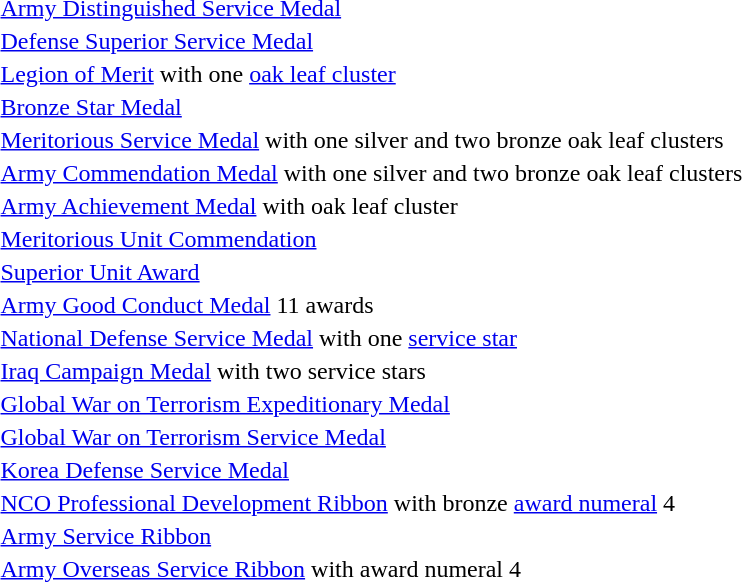<table>
<tr>
<td></td>
<td><a href='#'>Army Distinguished Service Medal</a></td>
</tr>
<tr>
<td></td>
<td><a href='#'>Defense Superior Service Medal</a></td>
</tr>
<tr>
<td></td>
<td><a href='#'>Legion of Merit</a> with one <a href='#'>oak leaf cluster</a></td>
</tr>
<tr>
<td></td>
<td><a href='#'>Bronze Star Medal</a></td>
</tr>
<tr>
<td></td>
<td><a href='#'>Meritorious Service Medal</a> with one silver and two bronze oak leaf clusters</td>
</tr>
<tr>
<td></td>
<td><a href='#'>Army Commendation Medal</a> with one silver and two bronze oak leaf clusters</td>
</tr>
<tr>
<td></td>
<td><a href='#'>Army Achievement Medal</a> with oak leaf cluster</td>
</tr>
<tr>
<td></td>
<td><a href='#'>Meritorious Unit Commendation</a></td>
</tr>
<tr>
<td></td>
<td><a href='#'>Superior Unit Award</a></td>
</tr>
<tr>
<td></td>
<td><a href='#'>Army Good Conduct Medal</a> 11 awards</td>
</tr>
<tr>
<td></td>
<td><a href='#'>National Defense Service Medal</a> with one <a href='#'>service star</a></td>
</tr>
<tr>
<td></td>
<td><a href='#'>Iraq Campaign Medal</a> with two service stars</td>
</tr>
<tr>
<td></td>
<td><a href='#'>Global War on Terrorism Expeditionary Medal</a></td>
</tr>
<tr>
<td></td>
<td><a href='#'>Global War on Terrorism Service Medal</a></td>
</tr>
<tr>
<td></td>
<td><a href='#'>Korea Defense Service Medal</a></td>
</tr>
<tr>
<td><span></span></td>
<td><a href='#'>NCO Professional Development Ribbon</a> with bronze <a href='#'>award numeral</a> 4</td>
</tr>
<tr>
<td></td>
<td><a href='#'>Army Service Ribbon</a></td>
</tr>
<tr>
<td><span></span></td>
<td><a href='#'>Army Overseas Service Ribbon</a> with award numeral 4</td>
</tr>
</table>
